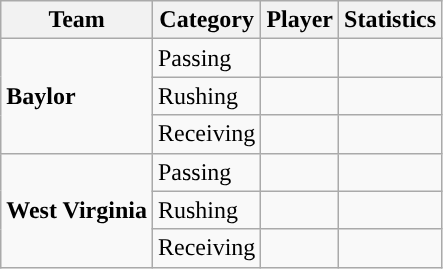<table class="wikitable" style="float: left;">
<tr>
<th>Team</th>
<th>Category</th>
<th>Player</th>
<th>Statistics</th>
</tr>
<tr>
<td rowspan=3><strong>Baylor</strong></td>
<td>Passing</td>
<td></td>
<td></td>
</tr>
<tr>
<td>Rushing</td>
<td></td>
<td></td>
</tr>
<tr>
<td>Receiving</td>
<td></td>
<td></td>
</tr>
<tr>
<td rowspan=3><strong>West Virginia</strong></td>
<td>Passing</td>
<td></td>
<td></td>
</tr>
<tr>
<td>Rushing</td>
<td></td>
<td></td>
</tr>
<tr>
<td>Receiving</td>
<td></td>
<td></td>
</tr>
</table>
